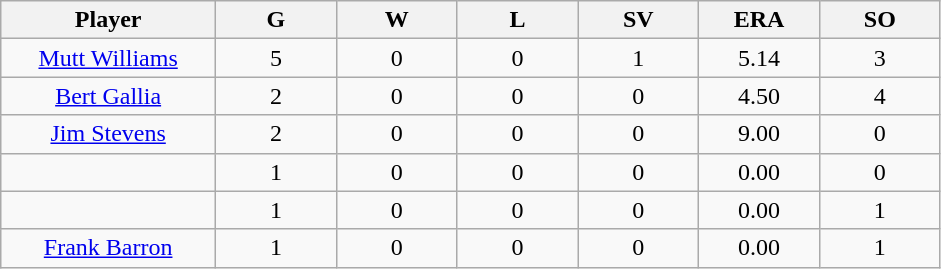<table class="wikitable sortable">
<tr>
<th bgcolor="#DDDDFF" width="16%">Player</th>
<th bgcolor="#DDDDFF" width="9%">G</th>
<th bgcolor="#DDDDFF" width="9%">W</th>
<th bgcolor="#DDDDFF" width="9%">L</th>
<th bgcolor="#DDDDFF" width="9%">SV</th>
<th bgcolor="#DDDDFF" width="9%">ERA</th>
<th bgcolor="#DDDDFF" width="9%">SO</th>
</tr>
<tr align="center">
<td><a href='#'>Mutt Williams</a></td>
<td>5</td>
<td>0</td>
<td>0</td>
<td>1</td>
<td>5.14</td>
<td>3</td>
</tr>
<tr align=center>
<td><a href='#'>Bert Gallia</a></td>
<td>2</td>
<td>0</td>
<td>0</td>
<td>0</td>
<td>4.50</td>
<td>4</td>
</tr>
<tr align=center>
<td><a href='#'>Jim Stevens</a></td>
<td>2</td>
<td>0</td>
<td>0</td>
<td>0</td>
<td>9.00</td>
<td>0</td>
</tr>
<tr align=center>
<td></td>
<td>1</td>
<td>0</td>
<td>0</td>
<td>0</td>
<td>0.00</td>
<td>0</td>
</tr>
<tr align="center">
<td></td>
<td>1</td>
<td>0</td>
<td>0</td>
<td>0</td>
<td>0.00</td>
<td>1</td>
</tr>
<tr align="center">
<td><a href='#'>Frank Barron</a></td>
<td>1</td>
<td>0</td>
<td>0</td>
<td>0</td>
<td>0.00</td>
<td>1</td>
</tr>
</table>
